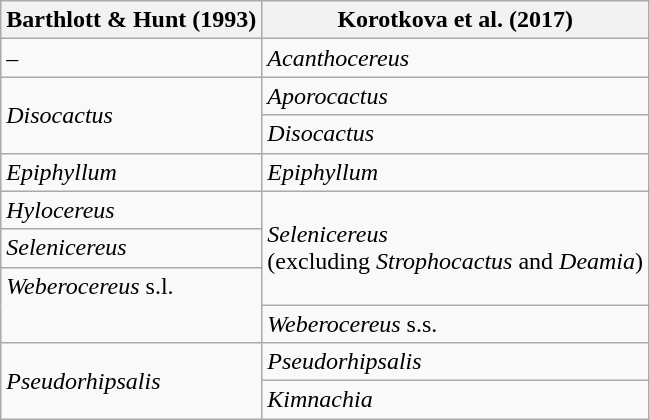<table class="wikitable">
<tr>
<th>Barthlott & Hunt (1993)</th>
<th>Korotkova et al. (2017)</th>
</tr>
<tr>
<td>–</td>
<td><em>Acanthocereus</em></td>
</tr>
<tr>
<td rowspan=2><em>Disocactus</em></td>
<td><em>Aporocactus</em></td>
</tr>
<tr>
<td><em>Disocactus</em></td>
</tr>
<tr>
<td><em>Epiphyllum</em></td>
<td><em>Epiphyllum</em></td>
</tr>
<tr>
<td><em>Hylocereus</em></td>
<td rowspan=3><em>Selenicereus</em><br>(excluding <em>Strophocactus</em> and <em>Deamia</em>)</td>
</tr>
<tr>
<td><em>Selenicereus</em></td>
</tr>
<tr>
<td style='border-style: solid solid none solid;'><em>Weberocereus</em> s.l.</td>
</tr>
<tr>
<td style='border-style: none solid solid solid;'></td>
<td><em>Weberocereus</em> s.s.</td>
</tr>
<tr>
<td rowspan=2><em>Pseudorhipsalis</em></td>
<td><em>Pseudorhipsalis</em></td>
</tr>
<tr>
<td><em>Kimnachia</em></td>
</tr>
</table>
